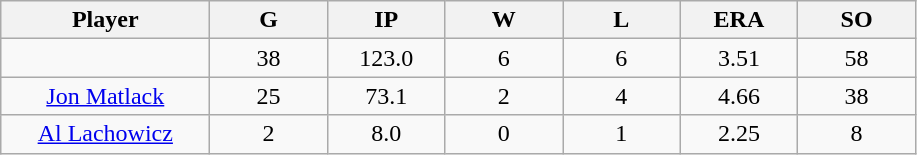<table class="wikitable sortable">
<tr>
<th bgcolor="#DDDDFF" width="16%">Player</th>
<th bgcolor="#DDDDFF" width="9%">G</th>
<th bgcolor="#DDDDFF" width="9%">IP</th>
<th bgcolor="#DDDDFF" width="9%">W</th>
<th bgcolor="#DDDDFF" width="9%">L</th>
<th bgcolor="#DDDDFF" width="9%">ERA</th>
<th bgcolor="#DDDDFF" width="9%">SO</th>
</tr>
<tr align="center">
<td></td>
<td>38</td>
<td>123.0</td>
<td>6</td>
<td>6</td>
<td>3.51</td>
<td>58</td>
</tr>
<tr align="center">
<td><a href='#'>Jon Matlack</a></td>
<td>25</td>
<td>73.1</td>
<td>2</td>
<td>4</td>
<td>4.66</td>
<td>38</td>
</tr>
<tr align=center>
<td><a href='#'>Al Lachowicz</a></td>
<td>2</td>
<td>8.0</td>
<td>0</td>
<td>1</td>
<td>2.25</td>
<td>8</td>
</tr>
</table>
